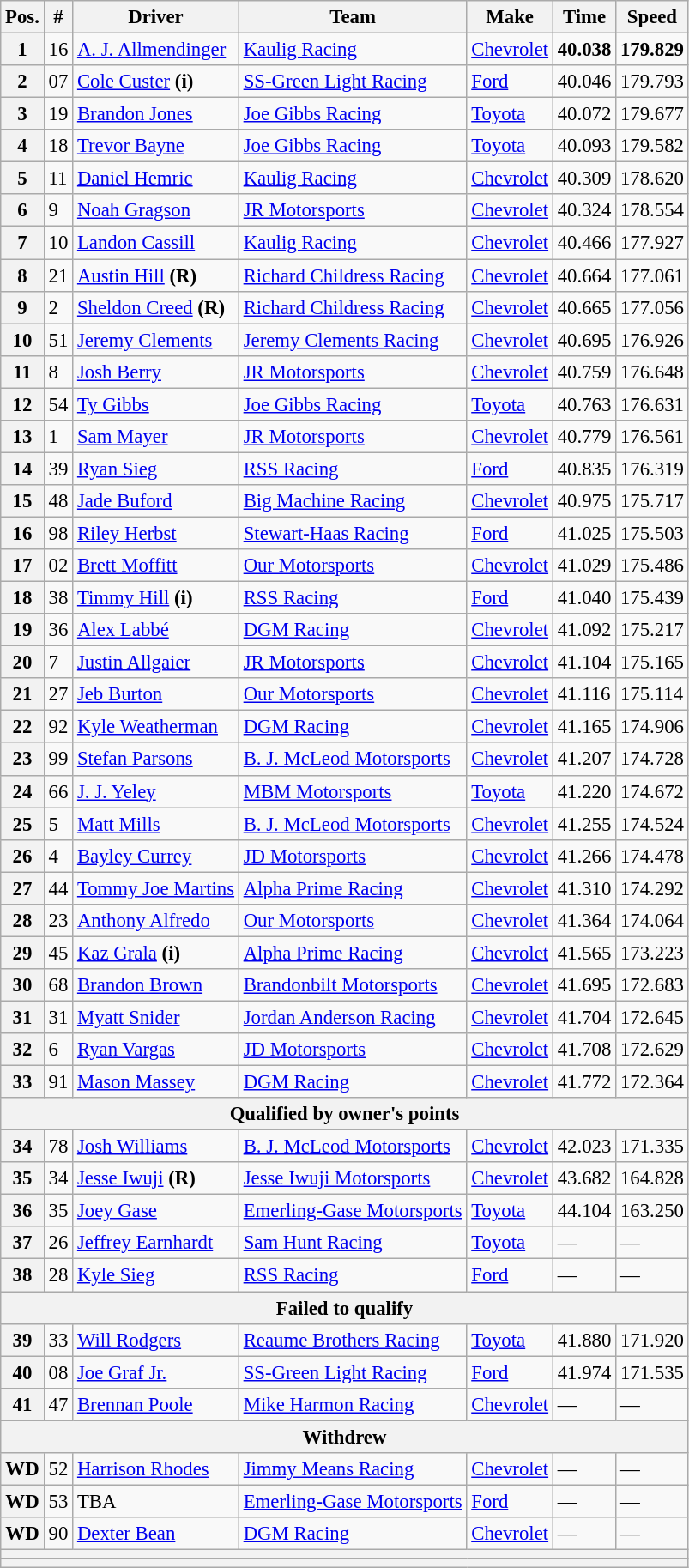<table class="wikitable" style="font-size:95%">
<tr>
<th>Pos.</th>
<th>#</th>
<th>Driver</th>
<th>Team</th>
<th>Make</th>
<th>Time</th>
<th>Speed</th>
</tr>
<tr>
<th>1</th>
<td>16</td>
<td><a href='#'>A. J. Allmendinger</a></td>
<td><a href='#'>Kaulig Racing</a></td>
<td><a href='#'>Chevrolet</a></td>
<td><strong>40.038</strong></td>
<td><strong>179.829</strong></td>
</tr>
<tr>
<th>2</th>
<td>07</td>
<td><a href='#'>Cole Custer</a> <strong>(i)</strong></td>
<td><a href='#'>SS-Green Light Racing</a></td>
<td><a href='#'>Ford</a></td>
<td>40.046</td>
<td>179.793</td>
</tr>
<tr>
<th>3</th>
<td>19</td>
<td><a href='#'>Brandon Jones</a></td>
<td><a href='#'>Joe Gibbs Racing</a></td>
<td><a href='#'>Toyota</a></td>
<td>40.072</td>
<td>179.677</td>
</tr>
<tr>
<th>4</th>
<td>18</td>
<td><a href='#'>Trevor Bayne</a></td>
<td><a href='#'>Joe Gibbs Racing</a></td>
<td><a href='#'>Toyota</a></td>
<td>40.093</td>
<td>179.582</td>
</tr>
<tr>
<th>5</th>
<td>11</td>
<td><a href='#'>Daniel Hemric</a></td>
<td><a href='#'>Kaulig Racing</a></td>
<td><a href='#'>Chevrolet</a></td>
<td>40.309</td>
<td>178.620</td>
</tr>
<tr>
<th>6</th>
<td>9</td>
<td><a href='#'>Noah Gragson</a></td>
<td><a href='#'>JR Motorsports</a></td>
<td><a href='#'>Chevrolet</a></td>
<td>40.324</td>
<td>178.554</td>
</tr>
<tr>
<th>7</th>
<td>10</td>
<td><a href='#'>Landon Cassill</a></td>
<td><a href='#'>Kaulig Racing</a></td>
<td><a href='#'>Chevrolet</a></td>
<td>40.466</td>
<td>177.927</td>
</tr>
<tr>
<th>8</th>
<td>21</td>
<td><a href='#'>Austin Hill</a> <strong>(R)</strong></td>
<td><a href='#'>Richard Childress Racing</a></td>
<td><a href='#'>Chevrolet</a></td>
<td>40.664</td>
<td>177.061</td>
</tr>
<tr>
<th>9</th>
<td>2</td>
<td><a href='#'>Sheldon Creed</a> <strong>(R)</strong></td>
<td><a href='#'>Richard Childress Racing</a></td>
<td><a href='#'>Chevrolet</a></td>
<td>40.665</td>
<td>177.056</td>
</tr>
<tr>
<th>10</th>
<td>51</td>
<td><a href='#'>Jeremy Clements</a></td>
<td><a href='#'>Jeremy Clements Racing</a></td>
<td><a href='#'>Chevrolet</a></td>
<td>40.695</td>
<td>176.926</td>
</tr>
<tr>
<th>11</th>
<td>8</td>
<td><a href='#'>Josh Berry</a></td>
<td><a href='#'>JR Motorsports</a></td>
<td><a href='#'>Chevrolet</a></td>
<td>40.759</td>
<td>176.648</td>
</tr>
<tr>
<th>12</th>
<td>54</td>
<td><a href='#'>Ty Gibbs</a></td>
<td><a href='#'>Joe Gibbs Racing</a></td>
<td><a href='#'>Toyota</a></td>
<td>40.763</td>
<td>176.631</td>
</tr>
<tr>
<th>13</th>
<td>1</td>
<td><a href='#'>Sam Mayer</a></td>
<td><a href='#'>JR Motorsports</a></td>
<td><a href='#'>Chevrolet</a></td>
<td>40.779</td>
<td>176.561</td>
</tr>
<tr>
<th>14</th>
<td>39</td>
<td><a href='#'>Ryan Sieg</a></td>
<td><a href='#'>RSS Racing</a></td>
<td><a href='#'>Ford</a></td>
<td>40.835</td>
<td>176.319</td>
</tr>
<tr>
<th>15</th>
<td>48</td>
<td><a href='#'>Jade Buford</a></td>
<td><a href='#'>Big Machine Racing</a></td>
<td><a href='#'>Chevrolet</a></td>
<td>40.975</td>
<td>175.717</td>
</tr>
<tr>
<th>16</th>
<td>98</td>
<td><a href='#'>Riley Herbst</a></td>
<td><a href='#'>Stewart-Haas Racing</a></td>
<td><a href='#'>Ford</a></td>
<td>41.025</td>
<td>175.503</td>
</tr>
<tr>
<th>17</th>
<td>02</td>
<td><a href='#'>Brett Moffitt</a></td>
<td><a href='#'>Our Motorsports</a></td>
<td><a href='#'>Chevrolet</a></td>
<td>41.029</td>
<td>175.486</td>
</tr>
<tr>
<th>18</th>
<td>38</td>
<td><a href='#'>Timmy Hill</a> <strong>(i)</strong></td>
<td><a href='#'>RSS Racing</a></td>
<td><a href='#'>Ford</a></td>
<td>41.040</td>
<td>175.439</td>
</tr>
<tr>
<th>19</th>
<td>36</td>
<td><a href='#'>Alex Labbé</a></td>
<td><a href='#'>DGM Racing</a></td>
<td><a href='#'>Chevrolet</a></td>
<td>41.092</td>
<td>175.217</td>
</tr>
<tr>
<th>20</th>
<td>7</td>
<td><a href='#'>Justin Allgaier</a></td>
<td><a href='#'>JR Motorsports</a></td>
<td><a href='#'>Chevrolet</a></td>
<td>41.104</td>
<td>175.165</td>
</tr>
<tr>
<th>21</th>
<td>27</td>
<td><a href='#'>Jeb Burton</a></td>
<td><a href='#'>Our Motorsports</a></td>
<td><a href='#'>Chevrolet</a></td>
<td>41.116</td>
<td>175.114</td>
</tr>
<tr>
<th>22</th>
<td>92</td>
<td><a href='#'>Kyle Weatherman</a></td>
<td><a href='#'>DGM Racing</a></td>
<td><a href='#'>Chevrolet</a></td>
<td>41.165</td>
<td>174.906</td>
</tr>
<tr>
<th>23</th>
<td>99</td>
<td><a href='#'>Stefan Parsons</a></td>
<td><a href='#'>B. J. McLeod Motorsports</a></td>
<td><a href='#'>Chevrolet</a></td>
<td>41.207</td>
<td>174.728</td>
</tr>
<tr>
<th>24</th>
<td>66</td>
<td><a href='#'>J. J. Yeley</a></td>
<td><a href='#'>MBM Motorsports</a></td>
<td><a href='#'>Toyota</a></td>
<td>41.220</td>
<td>174.672</td>
</tr>
<tr>
<th>25</th>
<td>5</td>
<td><a href='#'>Matt Mills</a></td>
<td><a href='#'>B. J. McLeod Motorsports</a></td>
<td><a href='#'>Chevrolet</a></td>
<td>41.255</td>
<td>174.524</td>
</tr>
<tr>
<th>26</th>
<td>4</td>
<td><a href='#'>Bayley Currey</a></td>
<td><a href='#'>JD Motorsports</a></td>
<td><a href='#'>Chevrolet</a></td>
<td>41.266</td>
<td>174.478</td>
</tr>
<tr>
<th>27</th>
<td>44</td>
<td><a href='#'>Tommy Joe Martins</a></td>
<td><a href='#'>Alpha Prime Racing</a></td>
<td><a href='#'>Chevrolet</a></td>
<td>41.310</td>
<td>174.292</td>
</tr>
<tr>
<th>28</th>
<td>23</td>
<td><a href='#'>Anthony Alfredo</a></td>
<td><a href='#'>Our Motorsports</a></td>
<td><a href='#'>Chevrolet</a></td>
<td>41.364</td>
<td>174.064</td>
</tr>
<tr>
<th>29</th>
<td>45</td>
<td><a href='#'>Kaz Grala</a> <strong>(i)</strong></td>
<td><a href='#'>Alpha Prime Racing</a></td>
<td><a href='#'>Chevrolet</a></td>
<td>41.565</td>
<td>173.223</td>
</tr>
<tr>
<th>30</th>
<td>68</td>
<td><a href='#'>Brandon Brown</a></td>
<td><a href='#'>Brandonbilt Motorsports</a></td>
<td><a href='#'>Chevrolet</a></td>
<td>41.695</td>
<td>172.683</td>
</tr>
<tr>
<th>31</th>
<td>31</td>
<td><a href='#'>Myatt Snider</a></td>
<td><a href='#'>Jordan Anderson Racing</a></td>
<td><a href='#'>Chevrolet</a></td>
<td>41.704</td>
<td>172.645</td>
</tr>
<tr>
<th>32</th>
<td>6</td>
<td><a href='#'>Ryan Vargas</a></td>
<td><a href='#'>JD Motorsports</a></td>
<td><a href='#'>Chevrolet</a></td>
<td>41.708</td>
<td>172.629</td>
</tr>
<tr>
<th>33</th>
<td>91</td>
<td><a href='#'>Mason Massey</a></td>
<td><a href='#'>DGM Racing</a></td>
<td><a href='#'>Chevrolet</a></td>
<td>41.772</td>
<td>172.364</td>
</tr>
<tr>
<th colspan="7">Qualified by owner's points</th>
</tr>
<tr>
<th>34</th>
<td>78</td>
<td><a href='#'>Josh Williams</a></td>
<td><a href='#'>B. J. McLeod Motorsports</a></td>
<td><a href='#'>Chevrolet</a></td>
<td>42.023</td>
<td>171.335</td>
</tr>
<tr>
<th>35</th>
<td>34</td>
<td><a href='#'>Jesse Iwuji</a> <strong>(R)</strong></td>
<td><a href='#'>Jesse Iwuji Motorsports</a></td>
<td><a href='#'>Chevrolet</a></td>
<td>43.682</td>
<td>164.828</td>
</tr>
<tr>
<th>36</th>
<td>35</td>
<td><a href='#'>Joey Gase</a></td>
<td><a href='#'>Emerling-Gase Motorsports</a></td>
<td><a href='#'>Toyota</a></td>
<td>44.104</td>
<td>163.250</td>
</tr>
<tr>
<th>37</th>
<td>26</td>
<td><a href='#'>Jeffrey Earnhardt</a></td>
<td><a href='#'>Sam Hunt Racing</a></td>
<td><a href='#'>Toyota</a></td>
<td>—</td>
<td>—</td>
</tr>
<tr>
<th>38</th>
<td>28</td>
<td><a href='#'>Kyle Sieg</a></td>
<td><a href='#'>RSS Racing</a></td>
<td><a href='#'>Ford</a></td>
<td>—</td>
<td>—</td>
</tr>
<tr>
<th colspan="7">Failed to qualify</th>
</tr>
<tr>
<th>39</th>
<td>33</td>
<td><a href='#'>Will Rodgers</a></td>
<td><a href='#'>Reaume Brothers Racing</a></td>
<td><a href='#'>Toyota</a></td>
<td>41.880</td>
<td>171.920</td>
</tr>
<tr>
<th>40</th>
<td>08</td>
<td><a href='#'>Joe Graf Jr.</a></td>
<td><a href='#'>SS-Green Light Racing</a></td>
<td><a href='#'>Ford</a></td>
<td>41.974</td>
<td>171.535</td>
</tr>
<tr>
<th>41</th>
<td>47</td>
<td><a href='#'>Brennan Poole</a></td>
<td><a href='#'>Mike Harmon Racing</a></td>
<td><a href='#'>Chevrolet</a></td>
<td>—</td>
<td>—</td>
</tr>
<tr>
<th colspan="7">Withdrew</th>
</tr>
<tr>
<th>WD</th>
<td>52</td>
<td><a href='#'>Harrison Rhodes</a></td>
<td><a href='#'>Jimmy Means Racing</a></td>
<td><a href='#'>Chevrolet</a></td>
<td>—</td>
<td>—</td>
</tr>
<tr>
<th>WD</th>
<td>53</td>
<td>TBA</td>
<td><a href='#'>Emerling-Gase Motorsports</a></td>
<td><a href='#'>Ford</a></td>
<td>—</td>
<td>—</td>
</tr>
<tr>
<th>WD</th>
<td>90</td>
<td><a href='#'>Dexter Bean</a></td>
<td><a href='#'>DGM Racing</a></td>
<td><a href='#'>Chevrolet</a></td>
<td>—</td>
<td>—</td>
</tr>
<tr>
<th colspan="7"></th>
</tr>
<tr>
<th colspan="7"></th>
</tr>
</table>
